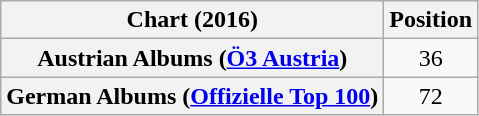<table class="wikitable sortable plainrowheaders" style="text-align:center;">
<tr>
<th scope="col">Chart (2016)</th>
<th scope="col">Position</th>
</tr>
<tr>
<th scope="row">Austrian Albums (<a href='#'>Ö3 Austria</a>)</th>
<td style="text-align:center;">36</td>
</tr>
<tr>
<th scope="row">German Albums (<a href='#'>Offizielle Top 100</a>)</th>
<td style="text-align:center;">72</td>
</tr>
</table>
